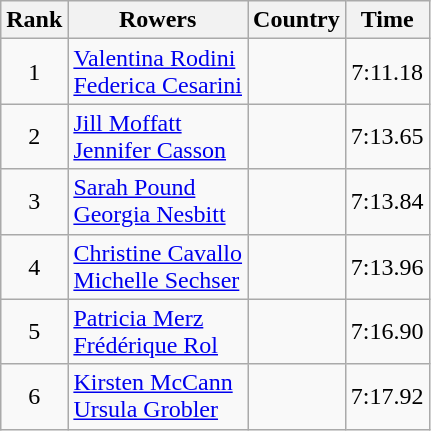<table class="wikitable" style="text-align:center">
<tr>
<th>Rank</th>
<th>Rowers</th>
<th>Country</th>
<th>Time</th>
</tr>
<tr>
<td>1</td>
<td align="left"><a href='#'>Valentina Rodini</a><br><a href='#'>Federica Cesarini</a></td>
<td align="left"></td>
<td>7:11.18</td>
</tr>
<tr>
<td>2</td>
<td align="left"><a href='#'>Jill Moffatt</a><br><a href='#'>Jennifer Casson</a></td>
<td align="left"></td>
<td>7:13.65</td>
</tr>
<tr>
<td>3</td>
<td align="left"><a href='#'>Sarah Pound</a><br><a href='#'>Georgia Nesbitt</a></td>
<td align="left"></td>
<td>7:13.84</td>
</tr>
<tr>
<td>4</td>
<td align="left"><a href='#'>Christine Cavallo</a><br><a href='#'>Michelle Sechser</a></td>
<td align="left"></td>
<td>7:13.96</td>
</tr>
<tr>
<td>5</td>
<td align="left"><a href='#'>Patricia Merz</a><br><a href='#'>Frédérique Rol</a></td>
<td align="left"></td>
<td>7:16.90</td>
</tr>
<tr>
<td>6</td>
<td align="left"><a href='#'>Kirsten McCann</a><br><a href='#'>Ursula Grobler</a></td>
<td align="left"></td>
<td>7:17.92</td>
</tr>
</table>
